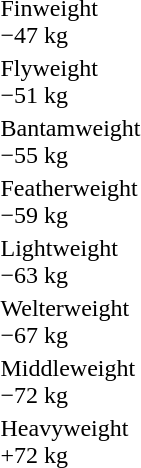<table>
<tr>
<td rowspan=2>Finweight<br>−47 kg</td>
<td rowspan=2></td>
<td rowspan=2></td>
<td></td>
</tr>
<tr>
<td></td>
</tr>
<tr>
<td rowspan=2>Flyweight<br>−51 kg</td>
<td rowspan=2></td>
<td rowspan=2></td>
<td></td>
</tr>
<tr>
<td></td>
</tr>
<tr>
<td rowspan=2>Bantamweight<br>−55 kg</td>
<td rowspan=2></td>
<td rowspan=2></td>
<td></td>
</tr>
<tr>
<td></td>
</tr>
<tr>
<td rowspan=2>Featherweight<br>−59 kg</td>
<td rowspan=2></td>
<td rowspan=2></td>
<td></td>
</tr>
<tr>
<td></td>
</tr>
<tr>
<td rowspan=2>Lightweight<br>−63 kg</td>
<td rowspan=2></td>
<td rowspan=2></td>
<td></td>
</tr>
<tr>
<td></td>
</tr>
<tr>
<td rowspan=2>Welterweight<br>−67 kg</td>
<td rowspan=2></td>
<td rowspan=2></td>
<td></td>
</tr>
<tr>
<td></td>
</tr>
<tr>
<td rowspan=2>Middleweight<br>−72 kg</td>
<td rowspan=2></td>
<td rowspan=2></td>
<td></td>
</tr>
<tr>
<td></td>
</tr>
<tr>
<td rowspan=2>Heavyweight<br>+72 kg</td>
<td rowspan=2></td>
<td rowspan=2></td>
<td></td>
</tr>
<tr>
<td></td>
</tr>
</table>
